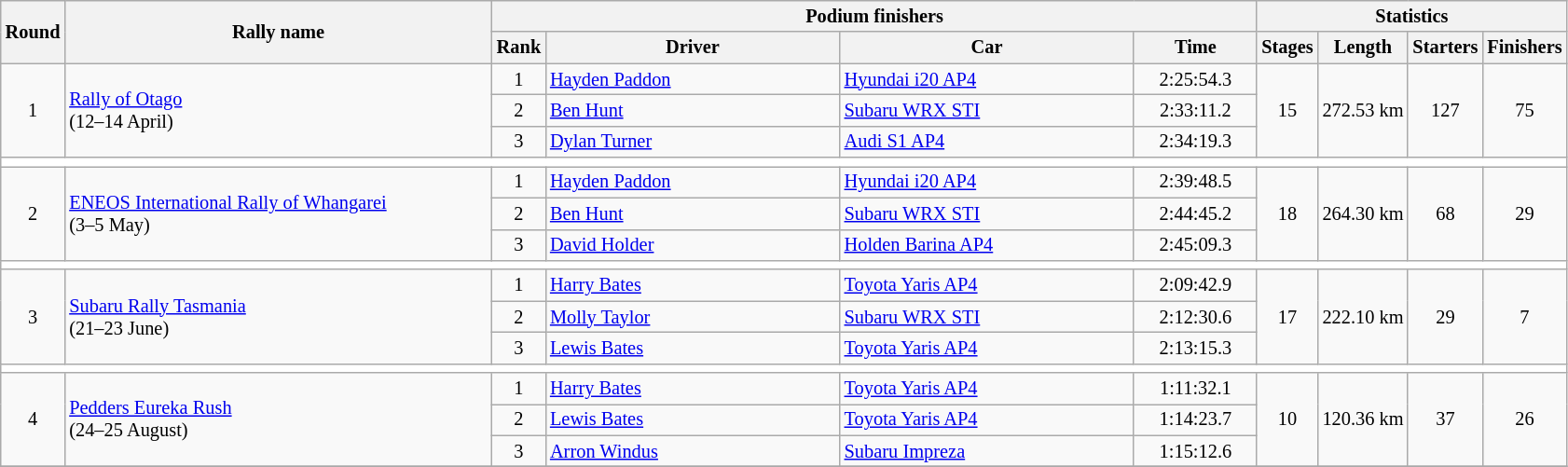<table class="wikitable" style="font-size:85%;">
<tr>
<th rowspan=2>Round</th>
<th style="width:22em" rowspan=2>Rally name</th>
<th colspan=4>Podium finishers</th>
<th colspan=4>Statistics</th>
</tr>
<tr>
<th>Rank</th>
<th style="width:15em">Driver</th>
<th style="width:15em">Car</th>
<th style="width:6em">Time</th>
<th>Stages</th>
<th>Length</th>
<th>Starters</th>
<th>Finishers</th>
</tr>
<tr>
<td rowspan=3 align=center>1</td>
<td rowspan=3> <a href='#'>Rally of Otago</a><br>(12–14 April)</td>
<td align=center>1</td>
<td> <a href='#'>Hayden Paddon</a></td>
<td><a href='#'>Hyundai i20 AP4</a></td>
<td align=center>2:25:54.3</td>
<td rowspan=3 align=center>15</td>
<td rowspan=3 align=center>272.53 km</td>
<td rowspan=3 align=center>127</td>
<td rowspan=3 align=center>75</td>
</tr>
<tr>
<td align=center>2</td>
<td> <a href='#'>Ben Hunt</a></td>
<td><a href='#'>Subaru WRX STI</a></td>
<td align=center>2:33:11.2</td>
</tr>
<tr>
<td align=center>3</td>
<td> <a href='#'>Dylan Turner</a></td>
<td><a href='#'>Audi S1 AP4</a></td>
<td align=center>2:34:19.3</td>
</tr>
<tr style="background:white;">
<td colspan="12"></td>
</tr>
<tr>
<td rowspan=3 align=center>2</td>
<td rowspan=3> <a href='#'>ENEOS International Rally of Whangarei</a><br>(3–5 May)</td>
<td align=center>1</td>
<td> <a href='#'>Hayden Paddon</a></td>
<td><a href='#'>Hyundai i20 AP4</a></td>
<td align=center>2:39:48.5</td>
<td rowspan=3 align=center>18</td>
<td rowspan=3 align=center>264.30 km</td>
<td rowspan=3 align=center>68</td>
<td rowspan=3 align=center>29</td>
</tr>
<tr>
<td align=center>2</td>
<td> <a href='#'>Ben Hunt</a></td>
<td><a href='#'>Subaru WRX STI</a></td>
<td align=center>2:44:45.2</td>
</tr>
<tr>
<td align=center>3</td>
<td> <a href='#'>David Holder</a></td>
<td><a href='#'>Holden Barina AP4</a></td>
<td align=center>2:45:09.3</td>
</tr>
<tr style="background:white;">
<td colspan="12"></td>
</tr>
<tr>
<td rowspan=3 align=center>3</td>
<td rowspan=3> <a href='#'>Subaru Rally Tasmania</a><br>(21–23 June)</td>
<td align=center>1</td>
<td> <a href='#'>Harry Bates</a></td>
<td><a href='#'>Toyota Yaris AP4</a></td>
<td align=center>2:09:42.9</td>
<td rowspan=3 align=center>17</td>
<td rowspan=3 align=center>222.10 km</td>
<td rowspan=3 align=center>29</td>
<td rowspan=3 align=center>7</td>
</tr>
<tr>
<td align=center>2</td>
<td> <a href='#'>Molly Taylor</a></td>
<td><a href='#'>Subaru WRX STI</a></td>
<td align=center>2:12:30.6</td>
</tr>
<tr>
<td align=center>3</td>
<td> <a href='#'>Lewis Bates</a></td>
<td><a href='#'>Toyota Yaris AP4</a></td>
<td align=center>2:13:15.3</td>
</tr>
<tr style="background:white;">
<td colspan="12"></td>
</tr>
<tr>
<td rowspan=3 align=center>4</td>
<td rowspan=3> <a href='#'>Pedders Eureka Rush</a><br>(24–25 August)</td>
<td align=center>1</td>
<td> <a href='#'>Harry Bates</a></td>
<td><a href='#'>Toyota Yaris AP4</a></td>
<td align=center>1:11:32.1</td>
<td rowspan=3 align=center>10</td>
<td rowspan=3 align=center>120.36 km</td>
<td rowspan=3 align=center>37</td>
<td rowspan=3 align=center>26</td>
</tr>
<tr>
<td align=center>2</td>
<td> <a href='#'>Lewis Bates</a></td>
<td><a href='#'>Toyota Yaris AP4</a></td>
<td align=center>1:14:23.7</td>
</tr>
<tr>
<td align=center>3</td>
<td> <a href='#'>Arron Windus</a></td>
<td><a href='#'>Subaru Impreza</a></td>
<td align=center>1:15:12.6</td>
</tr>
<tr>
</tr>
</table>
